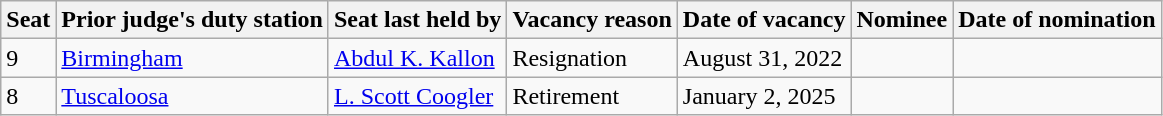<table class=wikitable>
<tr>
<th>Seat</th>
<th>Prior judge's duty station</th>
<th>Seat last held by</th>
<th>Vacancy reason</th>
<th>Date of vacancy</th>
<th>Nominee</th>
<th>Date of nomination</th>
</tr>
<tr>
<td>9</td>
<td><a href='#'>Birmingham</a></td>
<td><a href='#'>Abdul K. Kallon</a></td>
<td>Resignation</td>
<td>August 31, 2022</td>
<td align="center"></td>
<td align="center"></td>
</tr>
<tr>
<td>8</td>
<td><a href='#'>Tuscaloosa</a></td>
<td><a href='#'>L. Scott Coogler</a></td>
<td>Retirement</td>
<td>January 2, 2025</td>
<td align="center"></td>
<td align="center"></td>
</tr>
</table>
